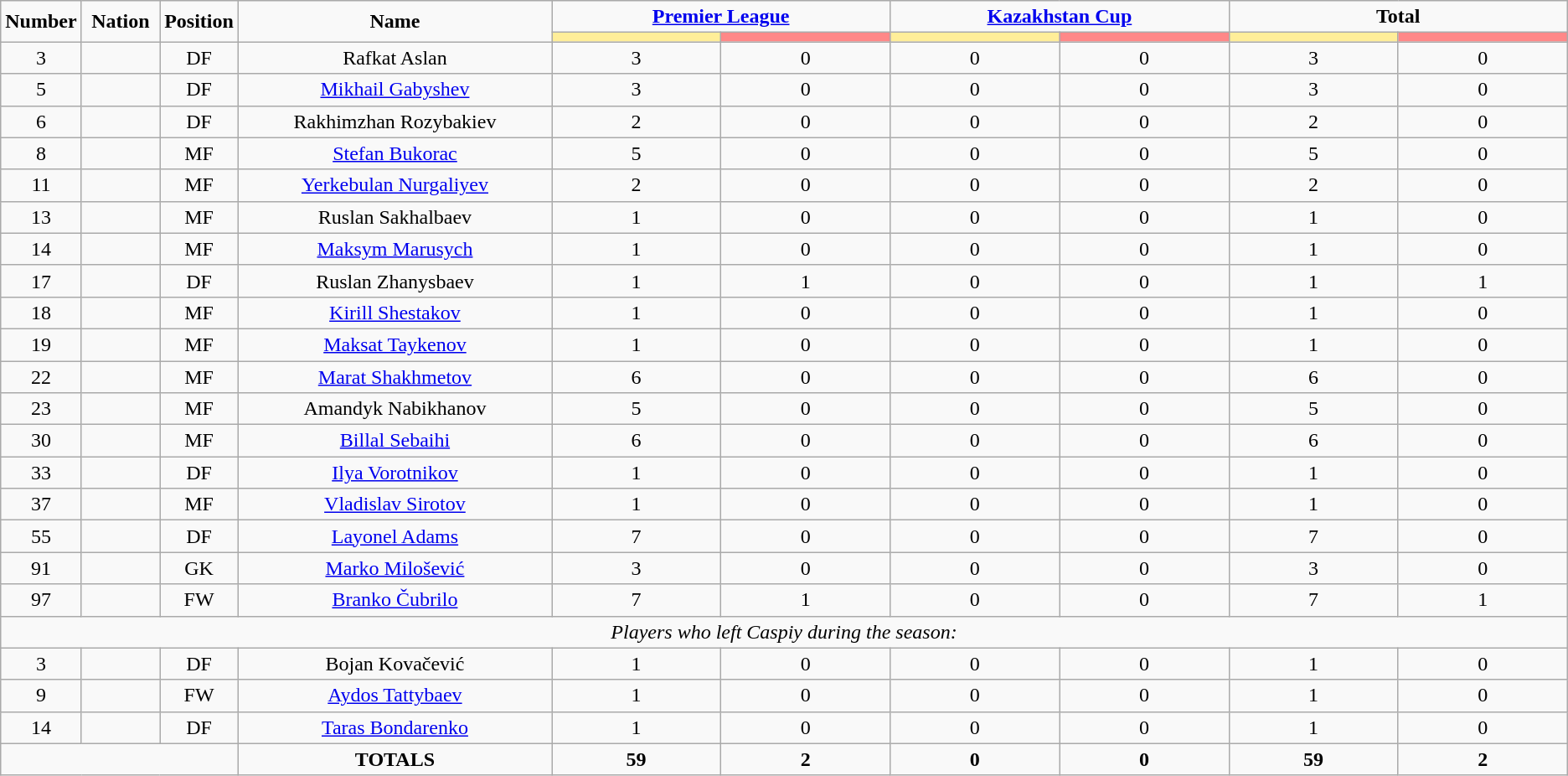<table class="wikitable" style="text-align:center;">
<tr>
<td rowspan="2"  style="width:5%; text-align:center;"><strong>Number</strong></td>
<td rowspan="2"  style="width:5%; text-align:center;"><strong>Nation</strong></td>
<td rowspan="2"  style="width:5%; text-align:center;"><strong>Position</strong></td>
<td rowspan="2"  style="width:20%; text-align:center;"><strong>Name</strong></td>
<td colspan="2" style="text-align:center;"><strong><a href='#'>Premier League</a></strong></td>
<td colspan="2" style="text-align:center;"><strong><a href='#'>Kazakhstan Cup</a></strong></td>
<td colspan="2" style="text-align:center;"><strong>Total</strong></td>
</tr>
<tr>
<th style="width:60px; background:#fe9;"></th>
<th style="width:60px; background:#ff8888;"></th>
<th style="width:60px; background:#fe9;"></th>
<th style="width:60px; background:#ff8888;"></th>
<th style="width:60px; background:#fe9;"></th>
<th style="width:60px; background:#ff8888;"></th>
</tr>
<tr>
<td>3</td>
<td></td>
<td>DF</td>
<td>Rafkat Aslan</td>
<td>3</td>
<td>0</td>
<td>0</td>
<td>0</td>
<td>3</td>
<td>0</td>
</tr>
<tr>
<td>5</td>
<td></td>
<td>DF</td>
<td><a href='#'>Mikhail Gabyshev</a></td>
<td>3</td>
<td>0</td>
<td>0</td>
<td>0</td>
<td>3</td>
<td>0</td>
</tr>
<tr>
<td>6</td>
<td></td>
<td>DF</td>
<td>Rakhimzhan Rozybakiev</td>
<td>2</td>
<td>0</td>
<td>0</td>
<td>0</td>
<td>2</td>
<td>0</td>
</tr>
<tr>
<td>8</td>
<td></td>
<td>MF</td>
<td><a href='#'>Stefan Bukorac</a></td>
<td>5</td>
<td>0</td>
<td>0</td>
<td>0</td>
<td>5</td>
<td>0</td>
</tr>
<tr>
<td>11</td>
<td></td>
<td>MF</td>
<td><a href='#'>Yerkebulan Nurgaliyev</a></td>
<td>2</td>
<td>0</td>
<td>0</td>
<td>0</td>
<td>2</td>
<td>0</td>
</tr>
<tr>
<td>13</td>
<td></td>
<td>MF</td>
<td>Ruslan Sakhalbaev</td>
<td>1</td>
<td>0</td>
<td>0</td>
<td>0</td>
<td>1</td>
<td>0</td>
</tr>
<tr>
<td>14</td>
<td></td>
<td>MF</td>
<td><a href='#'>Maksym Marusych</a></td>
<td>1</td>
<td>0</td>
<td>0</td>
<td>0</td>
<td>1</td>
<td>0</td>
</tr>
<tr>
<td>17</td>
<td></td>
<td>DF</td>
<td>Ruslan Zhanysbaev</td>
<td>1</td>
<td>1</td>
<td>0</td>
<td>0</td>
<td>1</td>
<td>1</td>
</tr>
<tr>
<td>18</td>
<td></td>
<td>MF</td>
<td><a href='#'>Kirill Shestakov</a></td>
<td>1</td>
<td>0</td>
<td>0</td>
<td>0</td>
<td>1</td>
<td>0</td>
</tr>
<tr>
<td>19</td>
<td></td>
<td>MF</td>
<td><a href='#'>Maksat Taykenov</a></td>
<td>1</td>
<td>0</td>
<td>0</td>
<td>0</td>
<td>1</td>
<td>0</td>
</tr>
<tr>
<td>22</td>
<td></td>
<td>MF</td>
<td><a href='#'>Marat Shakhmetov</a></td>
<td>6</td>
<td>0</td>
<td>0</td>
<td>0</td>
<td>6</td>
<td>0</td>
</tr>
<tr>
<td>23</td>
<td></td>
<td>MF</td>
<td>Amandyk Nabikhanov</td>
<td>5</td>
<td>0</td>
<td>0</td>
<td>0</td>
<td>5</td>
<td>0</td>
</tr>
<tr>
<td>30</td>
<td></td>
<td>MF</td>
<td><a href='#'>Billal Sebaihi</a></td>
<td>6</td>
<td>0</td>
<td>0</td>
<td>0</td>
<td>6</td>
<td>0</td>
</tr>
<tr>
<td>33</td>
<td></td>
<td>DF</td>
<td><a href='#'>Ilya Vorotnikov</a></td>
<td>1</td>
<td>0</td>
<td>0</td>
<td>0</td>
<td>1</td>
<td>0</td>
</tr>
<tr>
<td>37</td>
<td></td>
<td>MF</td>
<td><a href='#'>Vladislav Sirotov</a></td>
<td>1</td>
<td>0</td>
<td>0</td>
<td>0</td>
<td>1</td>
<td>0</td>
</tr>
<tr>
<td>55</td>
<td></td>
<td>DF</td>
<td><a href='#'>Layonel Adams</a></td>
<td>7</td>
<td>0</td>
<td>0</td>
<td>0</td>
<td>7</td>
<td>0</td>
</tr>
<tr>
<td>91</td>
<td></td>
<td>GK</td>
<td><a href='#'>Marko Milošević</a></td>
<td>3</td>
<td>0</td>
<td>0</td>
<td>0</td>
<td>3</td>
<td>0</td>
</tr>
<tr>
<td>97</td>
<td></td>
<td>FW</td>
<td><a href='#'>Branko Čubrilo</a></td>
<td>7</td>
<td>1</td>
<td>0</td>
<td>0</td>
<td>7</td>
<td>1</td>
</tr>
<tr>
<td colspan="14"><em>Players who left Caspiy during the season:</em></td>
</tr>
<tr>
<td>3</td>
<td></td>
<td>DF</td>
<td>Bojan Kovačević</td>
<td>1</td>
<td>0</td>
<td>0</td>
<td>0</td>
<td>1</td>
<td>0</td>
</tr>
<tr>
<td>9</td>
<td></td>
<td>FW</td>
<td><a href='#'>Aydos Tattybaev</a></td>
<td>1</td>
<td>0</td>
<td>0</td>
<td>0</td>
<td>1</td>
<td>0</td>
</tr>
<tr>
<td>14</td>
<td></td>
<td>DF</td>
<td><a href='#'>Taras Bondarenko</a></td>
<td>1</td>
<td>0</td>
<td>0</td>
<td>0</td>
<td>1</td>
<td>0</td>
</tr>
<tr>
<td colspan="3"></td>
<td><strong>TOTALS</strong></td>
<td><strong>59</strong></td>
<td><strong>2</strong></td>
<td><strong>0</strong></td>
<td><strong>0</strong></td>
<td><strong>59</strong></td>
<td><strong>2</strong></td>
</tr>
</table>
